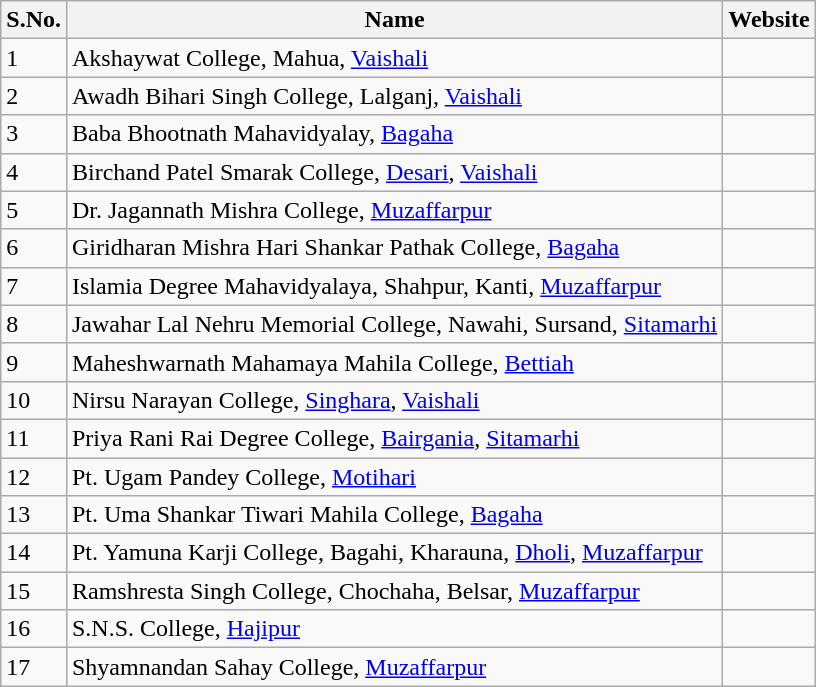<table class="wikitable sortable">
<tr>
<th>S.No.</th>
<th>Name</th>
<th>Website</th>
</tr>
<tr>
<td>1</td>
<td>Akshaywat College, Mahua, <a href='#'>Vaishali</a></td>
<td></td>
</tr>
<tr>
<td>2</td>
<td>Awadh Bihari Singh College, Lalganj, <a href='#'>Vaishali</a></td>
<td></td>
</tr>
<tr>
<td>3</td>
<td>Baba Bhootnath Mahavidyalay, <a href='#'>Bagaha</a></td>
<td></td>
</tr>
<tr>
<td>4</td>
<td>Birchand Patel Smarak College, <a href='#'>Desari</a>, <a href='#'>Vaishali</a></td>
<td></td>
</tr>
<tr>
<td>5</td>
<td>Dr. Jagannath Mishra College, <a href='#'>Muzaffarpur</a></td>
<td></td>
</tr>
<tr>
<td>6</td>
<td>Giridharan Mishra Hari Shankar Pathak College, <a href='#'>Bagaha</a></td>
<td></td>
</tr>
<tr>
<td>7</td>
<td>Islamia Degree Mahavidyalaya, Shahpur, Kanti, <a href='#'>Muzaffarpur</a></td>
<td></td>
</tr>
<tr>
<td>8</td>
<td>Jawahar Lal Nehru Memorial College, Nawahi, Sursand, <a href='#'>Sitamarhi</a></td>
</tr>
<tr>
<td>9</td>
<td>Maheshwarnath Mahamaya Mahila College, <a href='#'>Bettiah</a></td>
<td></td>
</tr>
<tr>
<td>10</td>
<td>Nirsu Narayan College, <a href='#'>Singhara</a>, <a href='#'>Vaishali</a></td>
<td></td>
</tr>
<tr>
<td>11</td>
<td>Priya Rani Rai Degree College, <a href='#'>Bairgania</a>, <a href='#'>Sitamarhi</a></td>
<td></td>
</tr>
<tr>
<td>12</td>
<td>Pt. Ugam Pandey College, <a href='#'>Motihari</a></td>
<td></td>
</tr>
<tr>
<td>13</td>
<td>Pt. Uma Shankar Tiwari Mahila College, <a href='#'>Bagaha</a></td>
<td></td>
</tr>
<tr>
<td>14</td>
<td>Pt. Yamuna Karji College, Bagahi, Kharauna, <a href='#'>Dholi</a>, <a href='#'>Muzaffarpur</a></td>
<td></td>
</tr>
<tr>
<td>15</td>
<td>Ramshresta Singh College, Chochaha, Belsar, <a href='#'>Muzaffarpur</a></td>
<td></td>
</tr>
<tr>
<td>16</td>
<td>S.N.S. College, <a href='#'>Hajipur</a></td>
<td></td>
</tr>
<tr>
<td>17</td>
<td>Shyamnandan Sahay College, <a href='#'>Muzaffarpur</a></td>
<td></td>
</tr>
</table>
